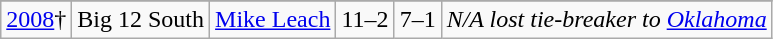<table class="wikitable" style="text-align:center;">
<tr>
</tr>
<tr>
<td><a href='#'>2008</a>†</td>
<td>Big 12 South</td>
<td><a href='#'>Mike Leach</a></td>
<td>11–2</td>
<td>7–1</td>
<td colspan="2"><em>N/A lost tie-breaker to <a href='#'>Oklahoma</a></em></td>
</tr>
</table>
